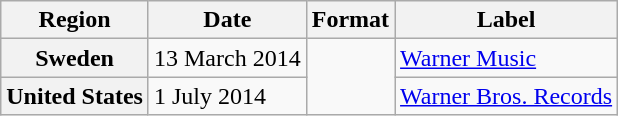<table class="wikitable sortable plainrowheaders">
<tr>
<th scope="col">Region</th>
<th scope="col">Date</th>
<th scope="col">Format</th>
<th scope="col">Label</th>
</tr>
<tr>
<th scope="row">Sweden</th>
<td>13 March 2014</td>
<td rowspan="2"></td>
<td><a href='#'>Warner Music</a></td>
</tr>
<tr>
<th scope="row">United States</th>
<td>1 July 2014</td>
<td><a href='#'>Warner Bros. Records</a></td>
</tr>
</table>
